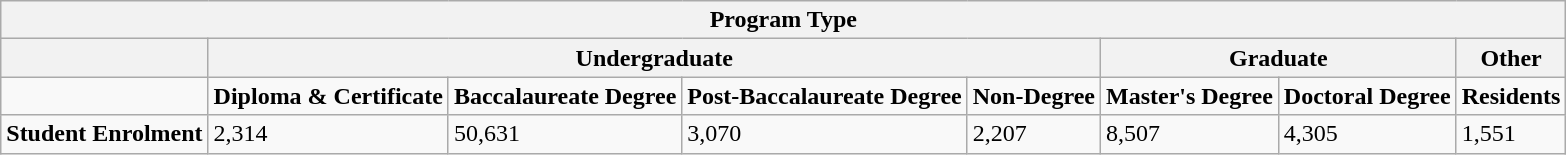<table class="wikitable">
<tr>
<th colspan="8">Program Type</th>
</tr>
<tr>
<th></th>
<th colspan="4">Undergraduate</th>
<th colspan="2">Graduate</th>
<th>Other</th>
</tr>
<tr>
<td></td>
<td><strong>Diploma & Certificate</strong></td>
<td><strong>Baccalaureate Degree</strong></td>
<td><strong>Post-Baccalaureate Degree</strong></td>
<td><strong>Non-Degree</strong></td>
<td><strong>Master's Degree</strong></td>
<td><strong>Doctoral Degree</strong></td>
<td><strong>Residents</strong></td>
</tr>
<tr>
<td><strong>Student Enrolment</strong></td>
<td>2,314</td>
<td>50,631</td>
<td>3,070</td>
<td>2,207</td>
<td>8,507</td>
<td>4,305</td>
<td>1,551</td>
</tr>
</table>
